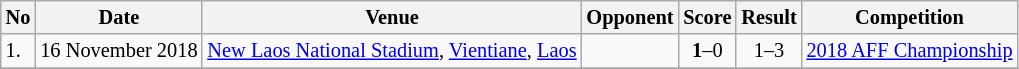<table class="wikitable" style="font-size:85%;">
<tr>
<th>No</th>
<th>Date</th>
<th>Venue</th>
<th>Opponent</th>
<th>Score</th>
<th>Result</th>
<th>Competition</th>
</tr>
<tr>
<td>1.</td>
<td>16 November 2018</td>
<td><a href='#'>New Laos National Stadium</a>, <a href='#'>Vientiane</a>, <a href='#'>Laos</a></td>
<td></td>
<td align=center><strong>1</strong>–0</td>
<td align=center>1–3</td>
<td align=center><a href='#'>2018 AFF Championship</a></td>
</tr>
<tr>
</tr>
</table>
